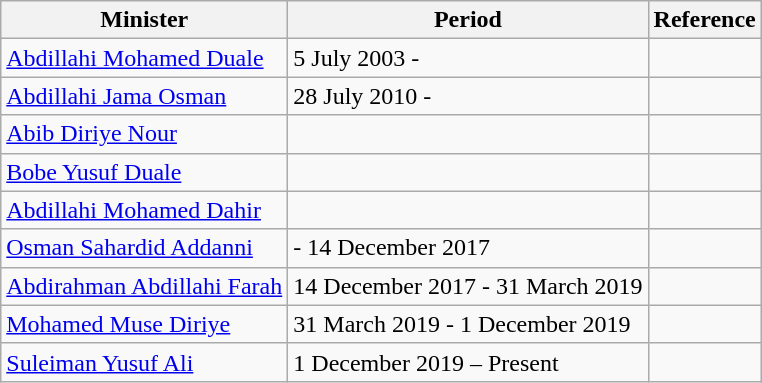<table class="sortable wikitable">
<tr>
<th>Minister</th>
<th>Period</th>
<th>Reference</th>
</tr>
<tr>
<td><a href='#'>Abdillahi Mohamed Duale</a></td>
<td>5 July 2003 -</td>
<td></td>
</tr>
<tr>
<td><a href='#'>Abdillahi Jama Osman</a></td>
<td>28 July 2010 -</td>
<td></td>
</tr>
<tr>
<td><a href='#'>Abib Diriye Nour</a></td>
<td></td>
<td></td>
</tr>
<tr>
<td><a href='#'>Bobe Yusuf Duale</a></td>
<td></td>
<td></td>
</tr>
<tr>
<td><a href='#'>Abdillahi Mohamed Dahir</a></td>
<td></td>
<td></td>
</tr>
<tr>
<td><a href='#'>Osman Sahardid Addanni</a></td>
<td>- 14 December 2017</td>
<td></td>
</tr>
<tr>
<td><a href='#'>Abdirahman Abdillahi Farah</a></td>
<td>14 December 2017 - 31 March 2019</td>
<td></td>
</tr>
<tr>
<td><a href='#'>Mohamed Muse Diriye</a></td>
<td>31 March 2019 - 1 December 2019</td>
<td></td>
</tr>
<tr>
<td><a href='#'>Suleiman Yusuf Ali</a></td>
<td>1 December 2019 – Present</td>
<td></td>
</tr>
</table>
